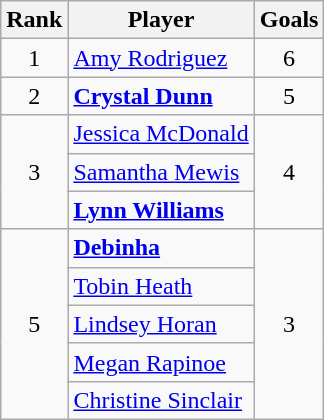<table class="wikitable" style="text-align: center">
<tr>
<th scope=col>Rank</th>
<th scope=col>Player</th>
<th scope=col>Goals</th>
</tr>
<tr>
<td>1</td>
<td style="text-align:left;"> <a href='#'>Amy Rodriguez</a></td>
<td>6</td>
</tr>
<tr>
<td>2</td>
<td style="text-align:left;"> <strong><a href='#'>Crystal Dunn</a></strong></td>
<td>5</td>
</tr>
<tr>
<td rowspan="3">3</td>
<td style="text-align:left;"> <a href='#'>Jessica McDonald</a></td>
<td rowspan="3">4</td>
</tr>
<tr>
<td style="text-align:left;"> <a href='#'>Samantha Mewis</a></td>
</tr>
<tr>
<td style="text-align:left;"> <strong><a href='#'>Lynn Williams</a></strong></td>
</tr>
<tr>
<td rowspan="5">5</td>
<td style="text-align:left;"> <strong><a href='#'>Debinha</a></strong></td>
<td rowspan="5">3</td>
</tr>
<tr>
<td style="text-align:left;"> <a href='#'>Tobin Heath</a></td>
</tr>
<tr>
<td style="text-align:left;"> <a href='#'>Lindsey Horan</a></td>
</tr>
<tr>
<td style="text-align:left;"> <a href='#'>Megan Rapinoe</a></td>
</tr>
<tr>
<td style="text-align:left;"> <a href='#'>Christine Sinclair</a></td>
</tr>
</table>
